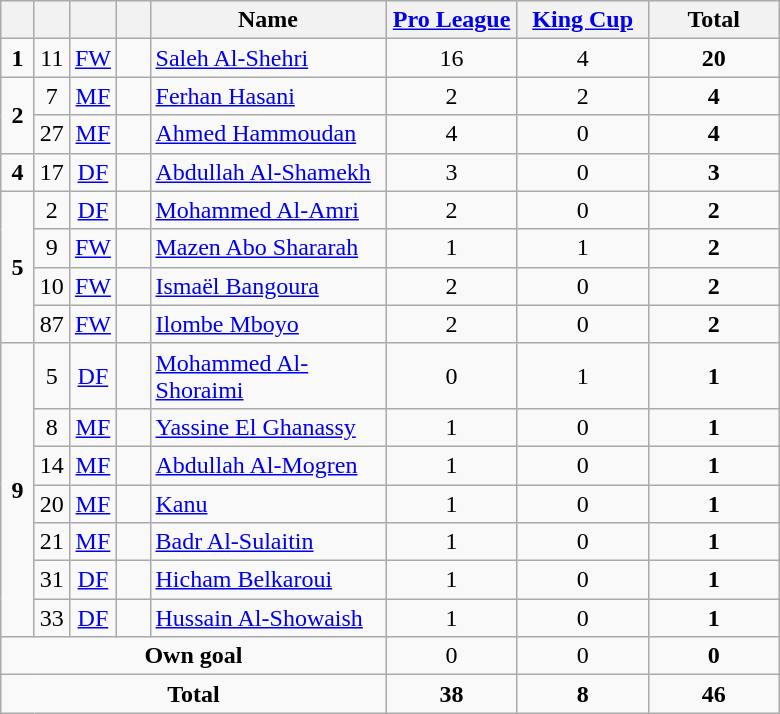<table class="wikitable" style="text-align:center">
<tr>
<th width=15></th>
<th width=15></th>
<th width=15></th>
<th width=15></th>
<th width=150>Name</th>
<th width=80><a href='#'>Pro League</a></th>
<th width=80><a href='#'>King Cup</a></th>
<th width=80>Total</th>
</tr>
<tr>
<td><strong>1</strong></td>
<td>11</td>
<td><a href='#'>FW</a></td>
<td></td>
<td align=left><a href='#'>Saleh Al-Shehri</a></td>
<td>16</td>
<td>4</td>
<td><strong>20</strong></td>
</tr>
<tr>
<td rowspan=2><strong>2</strong></td>
<td>7</td>
<td><a href='#'>MF</a></td>
<td></td>
<td align=left><a href='#'>Ferhan Hasani</a></td>
<td>2</td>
<td>2</td>
<td><strong>4</strong></td>
</tr>
<tr>
<td>27</td>
<td><a href='#'>MF</a></td>
<td></td>
<td align=left><a href='#'>Ahmed Hammoudan</a></td>
<td>4</td>
<td>0</td>
<td><strong>4</strong></td>
</tr>
<tr>
<td><strong>4</strong></td>
<td>17</td>
<td><a href='#'>DF</a></td>
<td></td>
<td align=left><a href='#'>Abdullah Al-Shamekh</a></td>
<td>3</td>
<td>0</td>
<td><strong>3</strong></td>
</tr>
<tr>
<td rowspan=4><strong>5</strong></td>
<td>2</td>
<td><a href='#'>DF</a></td>
<td></td>
<td align=left><a href='#'>Mohammed Al-Amri</a></td>
<td>2</td>
<td>0</td>
<td><strong>2</strong></td>
</tr>
<tr>
<td>9</td>
<td><a href='#'>FW</a></td>
<td></td>
<td align=left><a href='#'>Mazen Abo Shararah</a></td>
<td>1</td>
<td>1</td>
<td><strong>2</strong></td>
</tr>
<tr>
<td>10</td>
<td><a href='#'>FW</a></td>
<td></td>
<td align=left><a href='#'>Ismaël Bangoura</a></td>
<td>2</td>
<td>0</td>
<td><strong>2</strong></td>
</tr>
<tr>
<td>87</td>
<td><a href='#'>FW</a></td>
<td></td>
<td align=left><a href='#'>Ilombe Mboyo</a></td>
<td>2</td>
<td>0</td>
<td><strong>2</strong></td>
</tr>
<tr>
<td rowspan=7><strong>9</strong></td>
<td>5</td>
<td><a href='#'>DF</a></td>
<td></td>
<td align=left><a href='#'>Mohammed Al-Shoraimi</a></td>
<td>0</td>
<td>1</td>
<td><strong>1</strong></td>
</tr>
<tr>
<td>8</td>
<td><a href='#'>MF</a></td>
<td></td>
<td align=left><a href='#'>Yassine El Ghanassy</a></td>
<td>1</td>
<td>0</td>
<td><strong>1</strong></td>
</tr>
<tr>
<td>14</td>
<td><a href='#'>MF</a></td>
<td></td>
<td align=left><a href='#'>Abdullah Al-Mogren</a></td>
<td>1</td>
<td>0</td>
<td><strong>1</strong></td>
</tr>
<tr>
<td>20</td>
<td><a href='#'>MF</a></td>
<td></td>
<td align=left><a href='#'>Kanu</a></td>
<td>1</td>
<td>0</td>
<td><strong>1</strong></td>
</tr>
<tr>
<td>21</td>
<td><a href='#'>MF</a></td>
<td></td>
<td align=left><a href='#'>Badr Al-Sulaitin</a></td>
<td>1</td>
<td>0</td>
<td><strong>1</strong></td>
</tr>
<tr>
<td>31</td>
<td><a href='#'>DF</a></td>
<td></td>
<td align=left><a href='#'>Hicham Belkaroui</a></td>
<td>1</td>
<td>0</td>
<td><strong>1</strong></td>
</tr>
<tr>
<td>33</td>
<td><a href='#'>DF</a></td>
<td></td>
<td align=left><a href='#'>Hussain Al-Showaish</a></td>
<td>1</td>
<td>0</td>
<td><strong>1</strong></td>
</tr>
<tr>
<td colspan=5><strong>Own goal</strong></td>
<td>0</td>
<td>0</td>
<td><strong>0</strong></td>
</tr>
<tr>
<td colspan=5><strong>Total</strong></td>
<td><strong>38</strong></td>
<td><strong>8</strong></td>
<td><strong>46</strong></td>
</tr>
</table>
